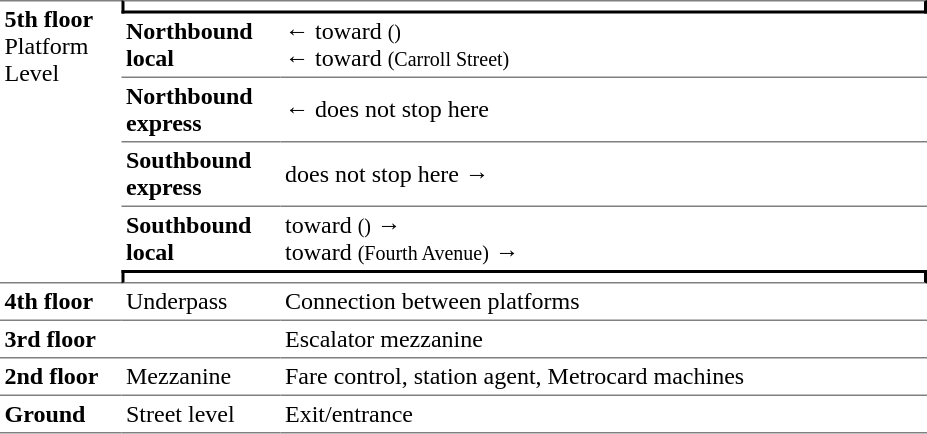<table border="0" cellspacing="0" cellpadding="3" table>
<tr>
<td rowspan="6" style="border-top:solid 1px gray;border-bottom:solid 1px gray;" valign="top"><strong>5th floor</strong><br>Platform Level</td>
<td colspan="2" style="border-top:solid 1px gray;border-right:solid 2px black;border-left:solid 2px black;border-bottom:solid 2px black;text-align:center;"></td>
</tr>
<tr>
<td style="border-bottom:solid 1px gray;"><strong>Northbound local</strong></td>
<td style="border-bottom:solid 1px gray;">←  toward  <small>()</small><br>←  toward  <small>(Carroll Street)</small></td>
</tr>
<tr>
<td style="border-bottom:solid 1px gray;"><span><strong>Northbound express</strong></span></td>
<td style="border-bottom:solid 1px gray;">←  does not stop here</td>
</tr>
<tr>
<td style="border-bottom:solid 1px gray;"><span><strong>Southbound express</strong></span></td>
<td style="border-bottom:solid 1px gray;">  does not stop here →</td>
</tr>
<tr>
<td><strong>Southbound local</strong></td>
<td>  toward  <small>()</small> →<br>  toward  <small>(Fourth Avenue)</small> →</td>
</tr>
<tr>
<td colspan="2" style="border-bottom:solid 1px gray;border-top:solid 2px black;border-right:solid 2px black;border-left:solid 2px black;text-align:center;"></td>
</tr>
<tr>
<td style="border-bottom:solid 1px gray;"><strong>4th floor</strong></td>
<td style="border-bottom:solid 1px gray;">Underpass</td>
<td style="border-bottom:solid 1px gray;">Connection between platforms</td>
</tr>
<tr>
<td style="border-bottom:solid 1px gray;" colspan=2><strong>3rd floor</strong></td>
<td style="border-bottom:solid 1px gray;">Escalator mezzanine</td>
</tr>
<tr>
<td style="border-bottom:solid 1px gray;"><strong>2nd floor</strong></td>
<td style="border-bottom:solid 1px gray;">Mezzanine</td>
<td style="border-bottom:solid 1px gray;">Fare control, station agent, Metrocard machines</td>
</tr>
<tr>
<td style="border-bottom:solid 1px gray;" width=75><strong>Ground</strong></td>
<td style="border-bottom:solid 1px gray;" width=100>Street level</td>
<td style="border-bottom:solid 1px gray;" width=425>Exit/entrance</td>
</tr>
</table>
